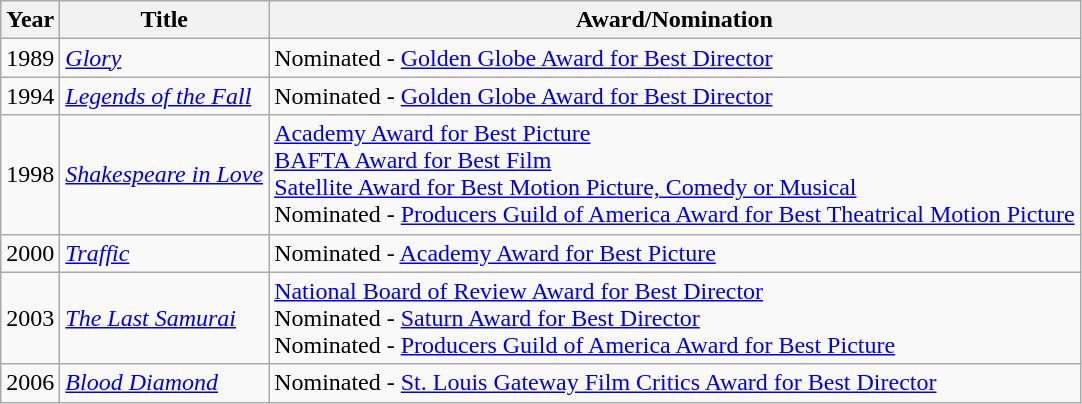<table class="wikitable">
<tr>
<th>Year</th>
<th>Title</th>
<th>Award/Nomination</th>
</tr>
<tr>
<td>1989</td>
<td><em><a href='#'>Glory</a></em></td>
<td>Nominated - <a href='#'>Golden Globe Award for Best Director</a></td>
</tr>
<tr>
<td>1994</td>
<td><em><a href='#'>Legends of the Fall</a></em></td>
<td>Nominated - <a href='#'>Golden Globe Award for Best Director</a></td>
</tr>
<tr>
<td>1998</td>
<td><em><a href='#'>Shakespeare in Love</a></em></td>
<td><a href='#'>Academy Award for Best Picture</a><br><a href='#'>BAFTA Award for Best Film</a><br><a href='#'>Satellite Award for Best Motion Picture, Comedy or Musical</a><br>Nominated - <a href='#'>Producers Guild of America Award for Best Theatrical Motion Picture</a></td>
</tr>
<tr>
<td>2000</td>
<td><em><a href='#'>Traffic</a></em></td>
<td>Nominated - <a href='#'>Academy Award for Best Picture</a></td>
</tr>
<tr>
<td>2003</td>
<td><em><a href='#'>The Last Samurai</a></em></td>
<td><a href='#'>National Board of Review Award for Best Director</a><br>Nominated - <a href='#'>Saturn Award for Best Director</a><br>Nominated - <a href='#'>Producers Guild of America Award for Best Picture</a></td>
</tr>
<tr>
<td>2006</td>
<td><em><a href='#'>Blood Diamond</a></em></td>
<td>Nominated - <a href='#'>St. Louis Gateway Film Critics Award for Best Director</a></td>
</tr>
</table>
